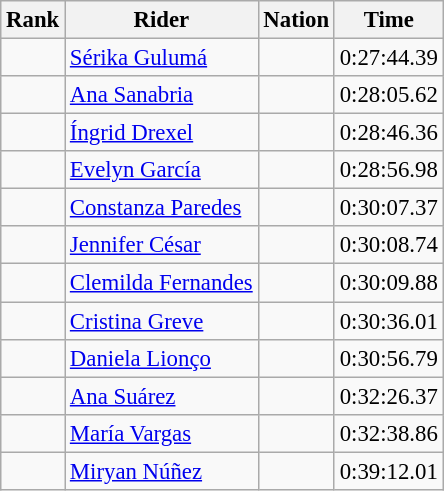<table class="wikitable sortable" style="font-size:95%" style="width:35em;" style="text-align:center">
<tr>
<th>Rank</th>
<th>Rider</th>
<th>Nation</th>
<th>Time</th>
</tr>
<tr>
<td></td>
<td align=left><a href='#'>Sérika Gulumá</a></td>
<td align=left></td>
<td>0:27:44.39</td>
</tr>
<tr>
<td></td>
<td align=left><a href='#'>Ana Sanabria</a></td>
<td align=left></td>
<td>0:28:05.62</td>
</tr>
<tr>
<td></td>
<td align=left><a href='#'>Íngrid Drexel</a></td>
<td align=left></td>
<td>0:28:46.36</td>
</tr>
<tr>
<td></td>
<td align=left><a href='#'>Evelyn García</a></td>
<td align=left></td>
<td>0:28:56.98</td>
</tr>
<tr>
<td></td>
<td align=left><a href='#'>Constanza Paredes</a></td>
<td align=left></td>
<td>0:30:07.37</td>
</tr>
<tr>
<td></td>
<td align=left><a href='#'>Jennifer César</a></td>
<td align=left></td>
<td>0:30:08.74</td>
</tr>
<tr>
<td></td>
<td align=left><a href='#'>Clemilda Fernandes</a></td>
<td align=left></td>
<td>0:30:09.88</td>
</tr>
<tr>
<td></td>
<td align=left><a href='#'>Cristina Greve</a></td>
<td align=left></td>
<td>0:30:36.01</td>
</tr>
<tr>
<td></td>
<td align=left><a href='#'>Daniela Lionço</a></td>
<td align=left></td>
<td>0:30:56.79</td>
</tr>
<tr>
<td></td>
<td align=left><a href='#'>Ana Suárez</a></td>
<td align=left></td>
<td>0:32:26.37</td>
</tr>
<tr>
<td></td>
<td align=left><a href='#'>María Vargas</a></td>
<td align=left></td>
<td>0:32:38.86</td>
</tr>
<tr>
<td></td>
<td align=left><a href='#'>Miryan Núñez</a></td>
<td align=left></td>
<td>0:39:12.01</td>
</tr>
</table>
